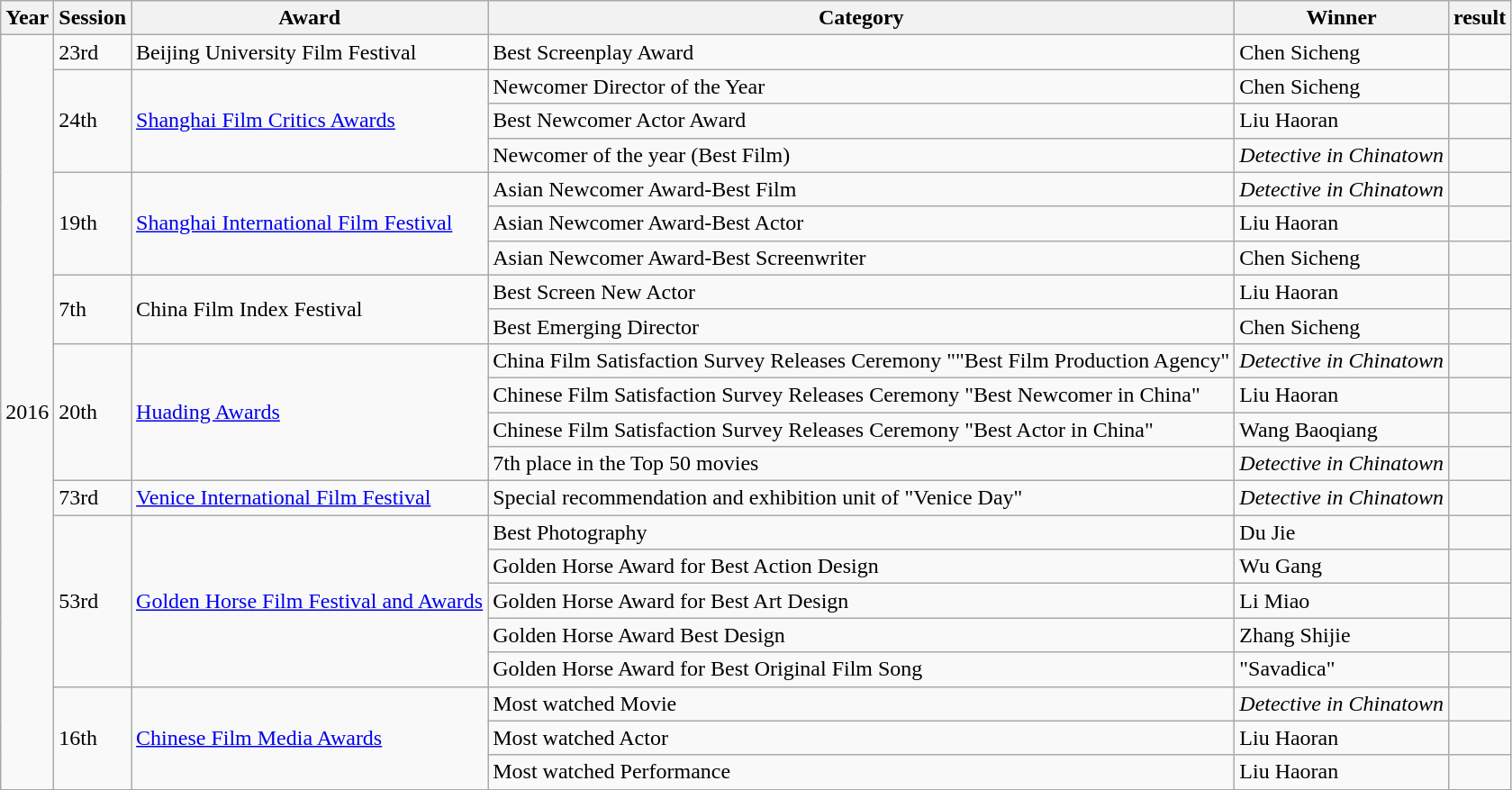<table class="wikitable">
<tr>
<th>Year</th>
<th>Session</th>
<th>Award</th>
<th>Category</th>
<th>Winner</th>
<th>result</th>
</tr>
<tr>
<td rowspan="22">2016</td>
<td>23rd</td>
<td>Beijing University Film Festival</td>
<td>Best Screenplay Award</td>
<td>Chen Sicheng</td>
<td></td>
</tr>
<tr>
<td rowspan="3">24th</td>
<td rowspan="3"><a href='#'>Shanghai Film Critics Awards</a></td>
<td>Newcomer Director of the Year</td>
<td>Chen Sicheng</td>
<td></td>
</tr>
<tr>
<td>Best Newcomer Actor Award</td>
<td>Liu Haoran</td>
<td></td>
</tr>
<tr>
<td>Newcomer of the year (Best Film)</td>
<td><em>Detective in Chinatown</em></td>
<td></td>
</tr>
<tr>
<td rowspan="3">19th</td>
<td rowspan="3"><a href='#'>Shanghai International Film Festival</a></td>
<td>Asian Newcomer Award-Best Film</td>
<td><em>Detective in Chinatown</em></td>
<td></td>
</tr>
<tr>
<td>Asian Newcomer Award-Best Actor</td>
<td>Liu Haoran</td>
<td></td>
</tr>
<tr>
<td>Asian Newcomer Award-Best Screenwriter</td>
<td>Chen Sicheng</td>
<td></td>
</tr>
<tr>
<td rowspan="2">7th</td>
<td rowspan="2">China Film Index Festival</td>
<td>Best Screen New Actor</td>
<td>Liu Haoran</td>
<td></td>
</tr>
<tr>
<td>Best Emerging Director</td>
<td>Chen Sicheng</td>
<td></td>
</tr>
<tr>
<td rowspan="4">20th</td>
<td rowspan="4"><a href='#'>Huading Awards</a></td>
<td>China Film Satisfaction Survey Releases Ceremony ""Best Film Production Agency"</td>
<td><em>Detective in Chinatown</em></td>
<td></td>
</tr>
<tr>
<td>Chinese Film Satisfaction Survey Releases Ceremony "Best Newcomer in China"</td>
<td>Liu Haoran</td>
<td></td>
</tr>
<tr>
<td>Chinese Film Satisfaction Survey Releases Ceremony "Best Actor in China"</td>
<td>Wang Baoqiang</td>
<td></td>
</tr>
<tr>
<td>7th place in the Top 50 movies</td>
<td><em>Detective in Chinatown</em></td>
<td></td>
</tr>
<tr>
<td>73rd</td>
<td><a href='#'>Venice International Film Festival</a></td>
<td>Special recommendation and exhibition unit of "Venice Day"</td>
<td><em>Detective in Chinatown</em></td>
<td></td>
</tr>
<tr>
<td rowspan="5">53rd</td>
<td rowspan="5"><a href='#'>Golden Horse Film Festival and Awards</a></td>
<td>Best Photography</td>
<td>Du Jie</td>
<td></td>
</tr>
<tr>
<td>Golden Horse Award for Best Action Design</td>
<td>Wu Gang</td>
<td></td>
</tr>
<tr>
<td>Golden Horse Award for Best Art Design</td>
<td>Li Miao</td>
<td></td>
</tr>
<tr>
<td>Golden Horse Award Best Design</td>
<td>Zhang Shijie</td>
<td></td>
</tr>
<tr>
<td>Golden Horse Award for Best Original Film Song</td>
<td>"Savadica"</td>
<td></td>
</tr>
<tr>
<td rowspan="3">16th</td>
<td rowspan="3"><a href='#'>Chinese Film Media Awards</a></td>
<td>Most watched Movie</td>
<td><em>Detective in Chinatown</em></td>
<td></td>
</tr>
<tr>
<td>Most watched Actor</td>
<td>Liu Haoran</td>
<td></td>
</tr>
<tr>
<td>Most watched Performance</td>
<td>Liu Haoran</td>
<td></td>
</tr>
</table>
